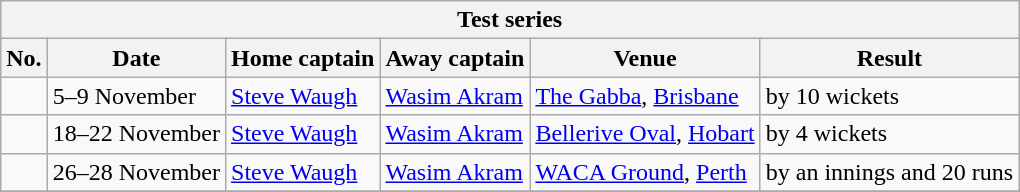<table class="wikitable">
<tr>
<th colspan="9">Test series</th>
</tr>
<tr>
<th>No.</th>
<th>Date</th>
<th>Home captain</th>
<th>Away captain</th>
<th>Venue</th>
<th>Result</th>
</tr>
<tr>
<td></td>
<td>5–9 November</td>
<td><a href='#'>Steve Waugh</a></td>
<td><a href='#'>Wasim Akram</a></td>
<td><a href='#'>The Gabba</a>, <a href='#'>Brisbane</a></td>
<td> by 10 wickets</td>
</tr>
<tr>
<td></td>
<td>18–22 November</td>
<td><a href='#'>Steve Waugh</a></td>
<td><a href='#'>Wasim Akram</a></td>
<td><a href='#'>Bellerive Oval</a>, <a href='#'>Hobart</a></td>
<td> by 4 wickets</td>
</tr>
<tr>
<td></td>
<td>26–28 November</td>
<td><a href='#'>Steve Waugh</a></td>
<td><a href='#'>Wasim Akram</a></td>
<td><a href='#'>WACA Ground</a>, <a href='#'>Perth</a></td>
<td> by an innings and 20 runs</td>
</tr>
<tr>
</tr>
</table>
